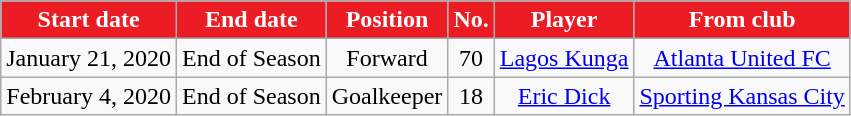<table class="wikitable">
<tr>
<th style="background:#EC1C24; color:white;"><strong>Start date</strong></th>
<th style="background:#EC1C24; color:white;"><strong>End date</strong></th>
<th style="background:#EC1C24; color:white;"><strong>Position</strong></th>
<th style="background:#EC1C24; color:white;"><strong>No.</strong></th>
<th style="background:#EC1C24; color:white;"><strong>Player</strong></th>
<th style="background:#EC1C24; color:white;"><strong>From club</strong></th>
</tr>
<tr>
<td>January 21, 2020</td>
<td>End of Season</td>
<td style="text-align:center;">Forward</td>
<td style="text-align:center;">70</td>
<td style="text-align:center;"> <a href='#'>Lagos Kunga</a></td>
<td style="text-align:center;"> <a href='#'>Atlanta United FC</a></td>
</tr>
<tr>
<td>February 4, 2020</td>
<td>End of Season</td>
<td style="text-align:center;">Goalkeeper</td>
<td style="text-align:center;">18</td>
<td style="text-align:center;"> <a href='#'>Eric Dick</a></td>
<td style="text-align:center;"> <a href='#'>Sporting Kansas City</a></td>
</tr>
</table>
